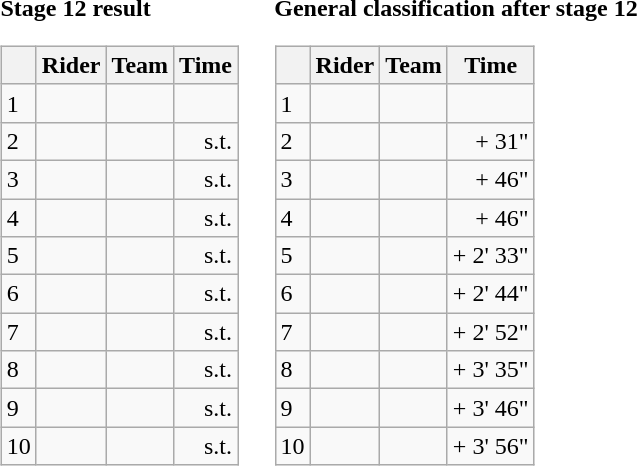<table>
<tr>
<td><strong>Stage 12 result</strong><br><table class="wikitable">
<tr>
<th></th>
<th>Rider</th>
<th>Team</th>
<th>Time</th>
</tr>
<tr>
<td>1</td>
<td></td>
<td></td>
<td align="right"></td>
</tr>
<tr>
<td>2</td>
<td></td>
<td></td>
<td align="right">s.t.</td>
</tr>
<tr>
<td>3</td>
<td></td>
<td></td>
<td align="right">s.t.</td>
</tr>
<tr>
<td>4</td>
<td></td>
<td></td>
<td align="right">s.t.</td>
</tr>
<tr>
<td>5</td>
<td></td>
<td></td>
<td align="right">s.t.</td>
</tr>
<tr>
<td>6</td>
<td></td>
<td></td>
<td align="right">s.t.</td>
</tr>
<tr>
<td>7</td>
<td></td>
<td></td>
<td align="right">s.t.</td>
</tr>
<tr>
<td>8</td>
<td></td>
<td></td>
<td align="right">s.t.</td>
</tr>
<tr>
<td>9</td>
<td></td>
<td></td>
<td align="right">s.t.</td>
</tr>
<tr>
<td>10</td>
<td></td>
<td></td>
<td align="right">s.t.</td>
</tr>
</table>
</td>
<td></td>
<td><strong>General classification after stage 12</strong><br><table class="wikitable">
<tr>
<th></th>
<th>Rider</th>
<th>Team</th>
<th>Time</th>
</tr>
<tr>
<td>1</td>
<td> </td>
<td></td>
<td align="right"></td>
</tr>
<tr>
<td>2</td>
<td> </td>
<td></td>
<td align="right">+ 31"</td>
</tr>
<tr>
<td>3</td>
<td></td>
<td></td>
<td align="right">+ 46"</td>
</tr>
<tr>
<td>4</td>
<td> </td>
<td></td>
<td align="right">+ 46"</td>
</tr>
<tr>
<td>5</td>
<td></td>
<td></td>
<td align="right">+ 2' 33"</td>
</tr>
<tr>
<td>6</td>
<td></td>
<td></td>
<td align="right">+ 2' 44"</td>
</tr>
<tr>
<td>7</td>
<td></td>
<td></td>
<td align="right">+ 2' 52"</td>
</tr>
<tr>
<td>8</td>
<td></td>
<td></td>
<td align="right">+ 3' 35"</td>
</tr>
<tr>
<td>9</td>
<td></td>
<td></td>
<td align="right">+ 3' 46"</td>
</tr>
<tr>
<td>10</td>
<td> </td>
<td></td>
<td align="right">+ 3' 56"</td>
</tr>
</table>
</td>
</tr>
</table>
